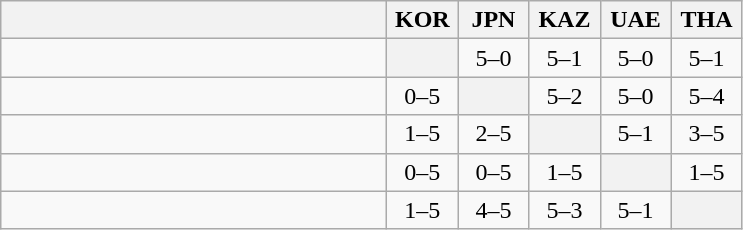<table class="wikitable" style="text-align:center">
<tr>
<th width="250"> </th>
<th width="40">KOR</th>
<th width="40">JPN</th>
<th width="40">KAZ</th>
<th width="40">UAE</th>
<th width="40">THA</th>
</tr>
<tr>
<td align=left></td>
<th></th>
<td>5–0</td>
<td>5–1</td>
<td>5–0</td>
<td>5–1</td>
</tr>
<tr>
<td align=left></td>
<td>0–5</td>
<th></th>
<td>5–2</td>
<td>5–0</td>
<td>5–4</td>
</tr>
<tr>
<td align=left></td>
<td>1–5</td>
<td>2–5</td>
<th></th>
<td>5–1</td>
<td>3–5</td>
</tr>
<tr>
<td align=left></td>
<td>0–5</td>
<td>0–5</td>
<td>1–5</td>
<th></th>
<td>1–5</td>
</tr>
<tr>
<td align=left></td>
<td>1–5</td>
<td>4–5</td>
<td>5–3</td>
<td>5–1</td>
<th></th>
</tr>
</table>
